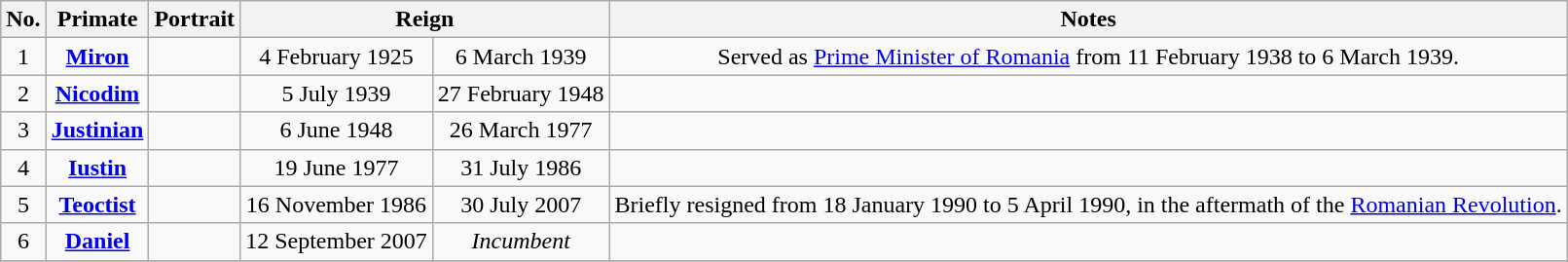<table class="wikitable" style="text-align:center;">
<tr>
<th>No.</th>
<th>Primate</th>
<th>Portrait</th>
<th colspan="2">Reign</th>
<th>Notes</th>
</tr>
<tr>
<td>1</td>
<td><strong><a href='#'>Miron</a></strong></td>
<td></td>
<td>4 February 1925</td>
<td>6 March 1939</td>
<td>Served as <a href='#'>Prime Minister of Romania</a> from 11 February 1938 to 6 March 1939.</td>
</tr>
<tr>
<td>2</td>
<td><strong><a href='#'>Nicodim</a></strong></td>
<td></td>
<td>5 July 1939</td>
<td>27 February 1948</td>
<td></td>
</tr>
<tr>
<td>3</td>
<td><strong><a href='#'>Justinian</a></strong></td>
<td></td>
<td>6 June 1948</td>
<td>26 March 1977</td>
<td></td>
</tr>
<tr>
<td>4</td>
<td><strong><a href='#'>Iustin</a></strong></td>
<td></td>
<td>19 June 1977</td>
<td>31 July 1986</td>
<td></td>
</tr>
<tr>
<td>5</td>
<td><strong><a href='#'>Teoctist</a></strong></td>
<td></td>
<td>16 November 1986</td>
<td>30 July 2007</td>
<td>Briefly resigned from 18 January 1990 to 5 April 1990, in the aftermath of the <a href='#'>Romanian Revolution</a>.</td>
</tr>
<tr>
<td>6</td>
<td><strong><a href='#'>Daniel</a></strong></td>
<td></td>
<td>12 September 2007</td>
<td><em>Incumbent</em></td>
<td></td>
</tr>
<tr>
</tr>
</table>
